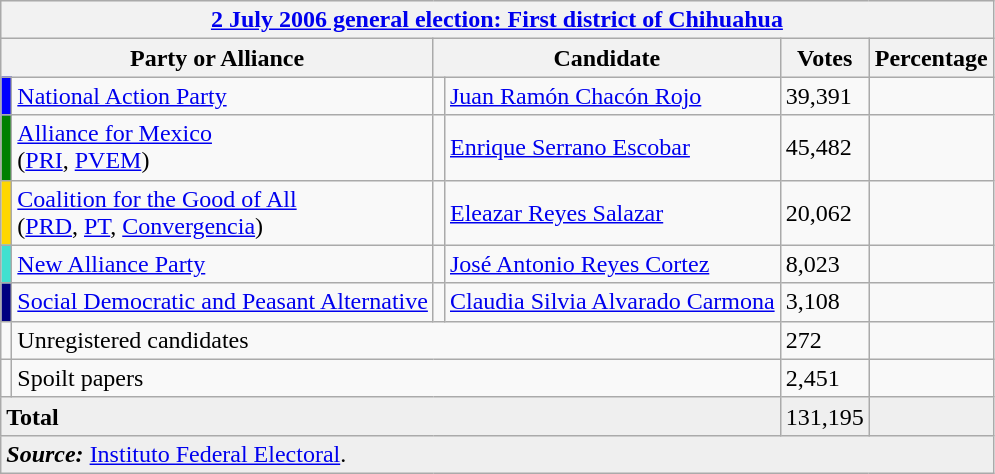<table class="wikitable">
<tr style="background:#efefef;">
<th Colspan=6><strong><a href='#'>2 July 2006 general election: First district of Chihuahua</a></strong></th>
</tr>
<tr style="background:#efefef;">
<th Colspan=2><strong>Party or Alliance</strong></th>
<th Colspan=2><strong>Candidate</strong></th>
<th><strong>Votes</strong></th>
<th><strong>Percentage</strong></th>
</tr>
<tr>
<td bgcolor=blue></td>
<td><a href='#'>National Action Party</a></td>
<td></td>
<td><a href='#'>Juan Ramón Chacón Rojo</a></td>
<td>39,391</td>
<td></td>
</tr>
<tr>
<td bgcolor=green></td>
<td><a href='#'>Alliance for Mexico</a><br>(<a href='#'>PRI</a>, <a href='#'>PVEM</a>)</td>
<td></td>
<td><a href='#'>Enrique Serrano Escobar</a></td>
<td>45,482</td>
<td></td>
</tr>
<tr>
<td bgcolor=gold></td>
<td><a href='#'>Coalition for the Good of All</a><br>(<a href='#'>PRD</a>, <a href='#'>PT</a>, <a href='#'>Convergencia</a>)</td>
<td></td>
<td><a href='#'>Eleazar Reyes Salazar</a></td>
<td>20,062</td>
<td></td>
</tr>
<tr>
<td bgcolor=turquoise></td>
<td><a href='#'>New Alliance Party</a></td>
<td></td>
<td><a href='#'>José Antonio Reyes Cortez</a></td>
<td>8,023</td>
<td></td>
</tr>
<tr>
<td bgcolor=navy></td>
<td><a href='#'>Social Democratic and Peasant Alternative</a></td>
<td></td>
<td><a href='#'>Claudia Silvia Alvarado Carmona</a></td>
<td>3,108</td>
<td></td>
</tr>
<tr>
<td></td>
<td Colspan=3>Unregistered candidates</td>
<td>272</td>
<td></td>
</tr>
<tr>
<td></td>
<td Colspan=3>Spoilt papers</td>
<td>2,451</td>
<td></td>
</tr>
<tr style="background:#efefef;">
<td Colspan=4><strong>Total</strong></td>
<td>131,195</td>
<td></td>
</tr>
<tr style="background:#efefef;">
<td Colspan=6><strong><em>Source:</em></strong> <a href='#'>Instituto Federal Electoral</a>.</td>
</tr>
</table>
